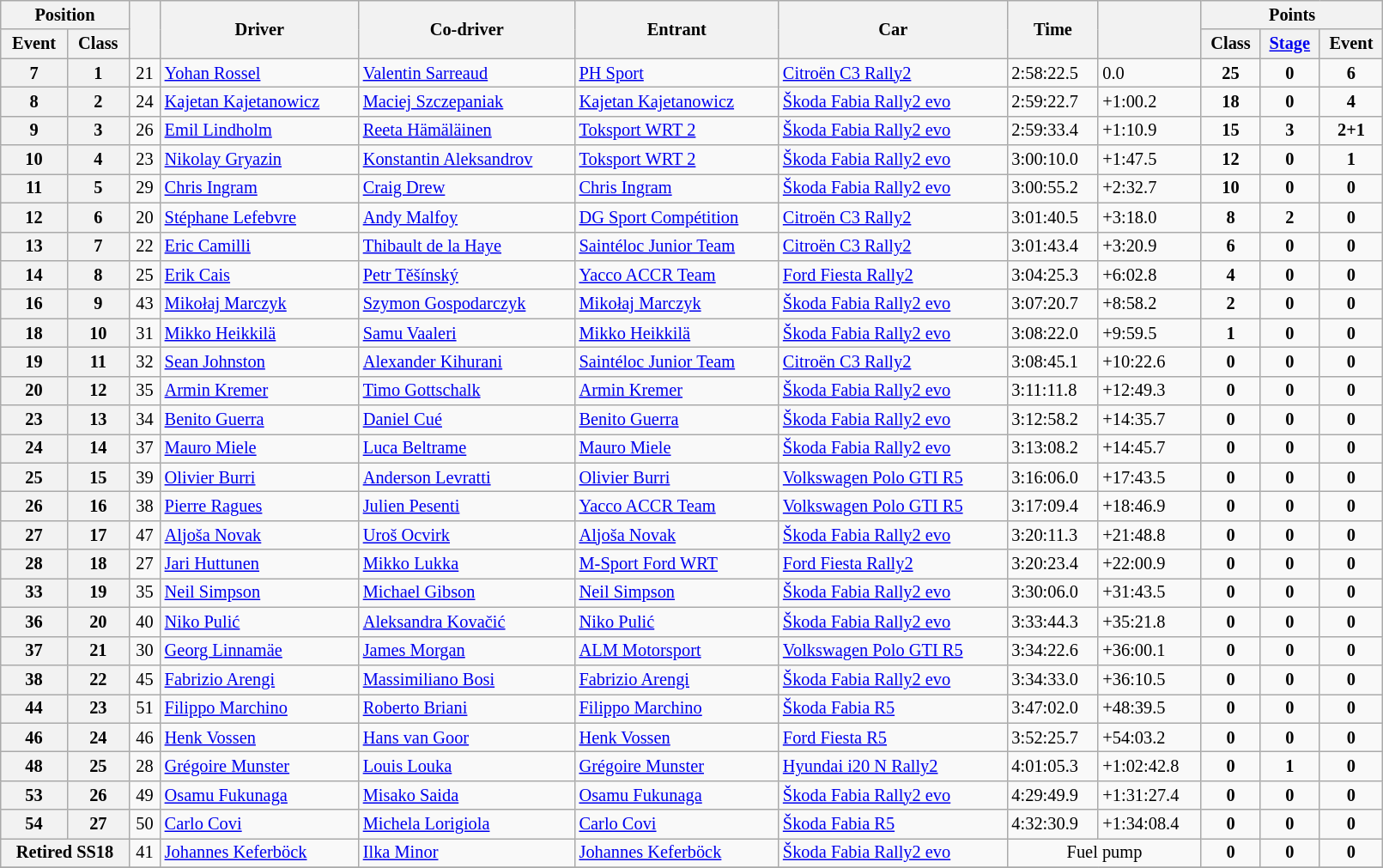<table class="wikitable" width=85% style="font-size: 85%;">
<tr>
<th colspan="2">Position</th>
<th rowspan="2"></th>
<th rowspan="2">Driver</th>
<th rowspan="2">Co-driver</th>
<th rowspan="2">Entrant</th>
<th rowspan="2">Car</th>
<th rowspan="2">Time</th>
<th rowspan="2"></th>
<th colspan="3">Points</th>
</tr>
<tr>
<th>Event</th>
<th>Class</th>
<th>Class</th>
<th><a href='#'>Stage</a></th>
<th>Event</th>
</tr>
<tr>
<th>7</th>
<th>1</th>
<td align="center">21</td>
<td><a href='#'>Yohan Rossel</a></td>
<td><a href='#'>Valentin Sarreaud</a></td>
<td><a href='#'>PH Sport</a></td>
<td><a href='#'>Citroën C3 Rally2</a></td>
<td>2:58:22.5</td>
<td>0.0</td>
<td align="center"><strong>25</strong></td>
<td align="center"><strong>0</strong></td>
<td align="center"><strong>6</strong></td>
</tr>
<tr>
<th>8</th>
<th>2</th>
<td align="center">24</td>
<td><a href='#'>Kajetan Kajetanowicz</a></td>
<td><a href='#'>Maciej Szczepaniak</a></td>
<td><a href='#'>Kajetan Kajetanowicz</a></td>
<td><a href='#'>Škoda Fabia Rally2 evo</a></td>
<td>2:59:22.7</td>
<td>+1:00.2</td>
<td align="center"><strong>18</strong></td>
<td align="center"><strong>0</strong></td>
<td align="center"><strong>4</strong></td>
</tr>
<tr>
<th>9</th>
<th>3</th>
<td align="center">26</td>
<td><a href='#'>Emil Lindholm</a></td>
<td><a href='#'>Reeta Hämäläinen</a></td>
<td><a href='#'>Toksport WRT 2</a></td>
<td><a href='#'>Škoda Fabia Rally2 evo</a></td>
<td>2:59:33.4</td>
<td>+1:10.9</td>
<td align="center"><strong>15</strong></td>
<td align="center"><strong>3</strong></td>
<td align="center"><strong>2+1</strong></td>
</tr>
<tr>
<th>10</th>
<th>4</th>
<td align="center">23</td>
<td><a href='#'>Nikolay Gryazin</a></td>
<td><a href='#'>Konstantin Aleksandrov</a></td>
<td><a href='#'>Toksport WRT 2</a></td>
<td><a href='#'>Škoda Fabia Rally2 evo</a></td>
<td>3:00:10.0</td>
<td>+1:47.5</td>
<td align="center"><strong>12</strong></td>
<td align="center"><strong>0</strong></td>
<td align="center"><strong>1</strong></td>
</tr>
<tr>
<th>11</th>
<th>5</th>
<td align="center">29</td>
<td><a href='#'>Chris Ingram</a></td>
<td><a href='#'>Craig Drew</a></td>
<td><a href='#'>Chris Ingram</a></td>
<td><a href='#'>Škoda Fabia Rally2 evo</a></td>
<td>3:00:55.2</td>
<td>+2:32.7</td>
<td align="center"><strong>10</strong></td>
<td align="center"><strong>0</strong></td>
<td align="center"><strong>0</strong></td>
</tr>
<tr>
<th>12</th>
<th>6</th>
<td align="center">20</td>
<td><a href='#'>Stéphane Lefebvre</a></td>
<td><a href='#'>Andy Malfoy</a></td>
<td><a href='#'>DG Sport Compétition</a></td>
<td><a href='#'>Citroën C3 Rally2</a></td>
<td>3:01:40.5</td>
<td>+3:18.0</td>
<td align="center"><strong>8</strong></td>
<td align="center"><strong>2</strong></td>
<td align="center"><strong>0</strong></td>
</tr>
<tr>
<th>13</th>
<th>7</th>
<td align="center">22</td>
<td><a href='#'>Eric Camilli</a></td>
<td><a href='#'>Thibault de la Haye</a></td>
<td><a href='#'>Saintéloc Junior Team</a></td>
<td><a href='#'>Citroën C3 Rally2</a></td>
<td>3:01:43.4</td>
<td>+3:20.9</td>
<td align="center"><strong>6</strong></td>
<td align="center"><strong>0</strong></td>
<td align="center"><strong>0</strong></td>
</tr>
<tr>
<th>14</th>
<th>8</th>
<td align="center">25</td>
<td><a href='#'>Erik Cais</a></td>
<td><a href='#'>Petr Těšínský</a></td>
<td><a href='#'>Yacco ACCR Team</a></td>
<td><a href='#'>Ford Fiesta Rally2</a></td>
<td>3:04:25.3</td>
<td>+6:02.8</td>
<td align="center"><strong>4</strong></td>
<td align="center"><strong>0</strong></td>
<td align="center"><strong>0</strong></td>
</tr>
<tr>
<th>16</th>
<th>9</th>
<td align="center">43</td>
<td><a href='#'>Mikołaj Marczyk</a></td>
<td><a href='#'>Szymon Gospodarczyk</a></td>
<td><a href='#'>Mikołaj Marczyk</a></td>
<td><a href='#'>Škoda Fabia Rally2 evo</a></td>
<td>3:07:20.7</td>
<td>+8:58.2</td>
<td align="center"><strong>2</strong></td>
<td align="center"><strong>0</strong></td>
<td align="center"><strong>0</strong></td>
</tr>
<tr>
<th>18</th>
<th>10</th>
<td align="center">31</td>
<td><a href='#'>Mikko Heikkilä</a></td>
<td><a href='#'>Samu Vaaleri</a></td>
<td><a href='#'>Mikko Heikkilä</a></td>
<td><a href='#'>Škoda Fabia Rally2 evo</a></td>
<td>3:08:22.0</td>
<td>+9:59.5</td>
<td align="center"><strong>1</strong></td>
<td align="center"><strong>0</strong></td>
<td align="center"><strong>0</strong></td>
</tr>
<tr>
<th>19</th>
<th>11</th>
<td align="center">32</td>
<td><a href='#'>Sean Johnston</a></td>
<td><a href='#'>Alexander Kihurani</a></td>
<td><a href='#'>Saintéloc Junior Team</a></td>
<td><a href='#'>Citroën C3 Rally2</a></td>
<td>3:08:45.1</td>
<td>+10:22.6</td>
<td align="center"><strong>0</strong></td>
<td align="center"><strong>0</strong></td>
<td align="center"><strong>0</strong></td>
</tr>
<tr>
<th>20</th>
<th>12</th>
<td align="center">35</td>
<td><a href='#'>Armin Kremer</a></td>
<td><a href='#'>Timo Gottschalk</a></td>
<td><a href='#'>Armin Kremer</a></td>
<td><a href='#'>Škoda Fabia Rally2 evo</a></td>
<td>3:11:11.8</td>
<td>+12:49.3</td>
<td align="center"><strong>0</strong></td>
<td align="center"><strong>0</strong></td>
<td align="center"><strong>0</strong></td>
</tr>
<tr>
<th>23</th>
<th>13</th>
<td align="center">34</td>
<td><a href='#'>Benito Guerra</a></td>
<td><a href='#'>Daniel Cué</a></td>
<td><a href='#'>Benito Guerra</a></td>
<td><a href='#'>Škoda Fabia Rally2 evo</a></td>
<td>3:12:58.2</td>
<td>+14:35.7</td>
<td align="center"><strong>0</strong></td>
<td align="center"><strong>0</strong></td>
<td align="center"><strong>0</strong></td>
</tr>
<tr>
<th>24</th>
<th>14</th>
<td align="center">37</td>
<td><a href='#'>Mauro Miele</a></td>
<td><a href='#'>Luca Beltrame</a></td>
<td><a href='#'>Mauro Miele</a></td>
<td><a href='#'>Škoda Fabia Rally2 evo</a></td>
<td>3:13:08.2</td>
<td>+14:45.7</td>
<td align="center"><strong>0</strong></td>
<td align="center"><strong>0</strong></td>
<td align="center"><strong>0</strong></td>
</tr>
<tr>
<th>25</th>
<th>15</th>
<td align="center">39</td>
<td><a href='#'>Olivier Burri</a></td>
<td><a href='#'>Anderson Levratti</a></td>
<td><a href='#'>Olivier Burri</a></td>
<td><a href='#'>Volkswagen Polo GTI R5</a></td>
<td>3:16:06.0</td>
<td>+17:43.5</td>
<td align="center"><strong>0</strong></td>
<td align="center"><strong>0</strong></td>
<td align="center"><strong>0</strong></td>
</tr>
<tr>
<th>26</th>
<th>16</th>
<td align="center">38</td>
<td><a href='#'>Pierre Ragues</a></td>
<td><a href='#'>Julien Pesenti</a></td>
<td><a href='#'>Yacco ACCR Team</a></td>
<td><a href='#'>Volkswagen Polo GTI R5</a></td>
<td>3:17:09.4</td>
<td>+18:46.9</td>
<td align="center"><strong>0</strong></td>
<td align="center"><strong>0</strong></td>
<td align="center"><strong>0</strong></td>
</tr>
<tr>
<th>27</th>
<th>17</th>
<td align="center">47</td>
<td><a href='#'>Aljoša Novak</a></td>
<td><a href='#'>Uroš Ocvirk</a></td>
<td><a href='#'>Aljoša Novak</a></td>
<td><a href='#'>Škoda Fabia Rally2 evo</a></td>
<td>3:20:11.3</td>
<td>+21:48.8</td>
<td align="center"><strong>0</strong></td>
<td align="center"><strong>0</strong></td>
<td align="center"><strong>0</strong></td>
</tr>
<tr>
<th>28</th>
<th>18</th>
<td align="center">27</td>
<td><a href='#'>Jari Huttunen</a></td>
<td><a href='#'>Mikko Lukka</a></td>
<td><a href='#'>M-Sport Ford WRT</a></td>
<td><a href='#'>Ford Fiesta Rally2</a></td>
<td>3:20:23.4</td>
<td>+22:00.9</td>
<td align="center"><strong>0</strong></td>
<td align="center"><strong>0</strong></td>
<td align="center"><strong>0</strong></td>
</tr>
<tr>
<th>33</th>
<th>19</th>
<td align="center">35</td>
<td><a href='#'>Neil Simpson</a></td>
<td><a href='#'>Michael Gibson</a></td>
<td><a href='#'>Neil Simpson</a></td>
<td><a href='#'>Škoda Fabia Rally2 evo</a></td>
<td>3:30:06.0</td>
<td>+31:43.5</td>
<td align="center"><strong>0</strong></td>
<td align="center"><strong>0</strong></td>
<td align="center"><strong>0</strong></td>
</tr>
<tr>
<th>36</th>
<th>20</th>
<td align="center">40</td>
<td><a href='#'>Niko Pulić</a></td>
<td><a href='#'>Aleksandra Kovačić</a></td>
<td><a href='#'>Niko Pulić</a></td>
<td><a href='#'>Škoda Fabia Rally2 evo</a></td>
<td>3:33:44.3</td>
<td>+35:21.8</td>
<td align="center"><strong>0</strong></td>
<td align="center"><strong>0</strong></td>
<td align="center"><strong>0</strong></td>
</tr>
<tr>
<th>37</th>
<th>21</th>
<td align="center">30</td>
<td><a href='#'>Georg Linnamäe</a></td>
<td><a href='#'>James Morgan</a></td>
<td><a href='#'>ALM Motorsport</a></td>
<td><a href='#'>Volkswagen Polo GTI R5</a></td>
<td>3:34:22.6</td>
<td>+36:00.1</td>
<td align="center"><strong>0</strong></td>
<td align="center"><strong>0</strong></td>
<td align="center"><strong>0</strong></td>
</tr>
<tr>
<th>38</th>
<th>22</th>
<td align="center">45</td>
<td><a href='#'>Fabrizio Arengi</a></td>
<td><a href='#'>Massimiliano Bosi</a></td>
<td><a href='#'>Fabrizio Arengi</a></td>
<td><a href='#'>Škoda Fabia Rally2 evo</a></td>
<td>3:34:33.0</td>
<td>+36:10.5</td>
<td align="center"><strong>0</strong></td>
<td align="center"><strong>0</strong></td>
<td align="center"><strong>0</strong></td>
</tr>
<tr>
<th>44</th>
<th>23</th>
<td align="center">51</td>
<td><a href='#'>Filippo Marchino</a></td>
<td><a href='#'>Roberto Briani</a></td>
<td><a href='#'>Filippo Marchino</a></td>
<td><a href='#'>Škoda Fabia R5</a></td>
<td>3:47:02.0</td>
<td>+48:39.5</td>
<td align="center"><strong>0</strong></td>
<td align="center"><strong>0</strong></td>
<td align="center"><strong>0</strong></td>
</tr>
<tr>
<th>46</th>
<th>24</th>
<td align="center">46</td>
<td><a href='#'>Henk Vossen</a></td>
<td><a href='#'>Hans van Goor</a></td>
<td><a href='#'>Henk Vossen</a></td>
<td><a href='#'>Ford Fiesta R5</a></td>
<td>3:52:25.7</td>
<td>+54:03.2</td>
<td align="center"><strong>0</strong></td>
<td align="center"><strong>0</strong></td>
<td align="center"><strong>0</strong></td>
</tr>
<tr>
<th>48</th>
<th>25</th>
<td align="center">28</td>
<td><a href='#'>Grégoire Munster</a></td>
<td><a href='#'>Louis Louka</a></td>
<td><a href='#'>Grégoire Munster</a></td>
<td><a href='#'>Hyundai i20 N Rally2</a></td>
<td>4:01:05.3</td>
<td>+1:02:42.8</td>
<td align="center"><strong>0</strong></td>
<td align="center"><strong>1</strong></td>
<td align="center"><strong>0</strong></td>
</tr>
<tr>
<th>53</th>
<th>26</th>
<td align="center">49</td>
<td><a href='#'>Osamu Fukunaga</a></td>
<td><a href='#'>Misako Saida</a></td>
<td><a href='#'>Osamu Fukunaga</a></td>
<td><a href='#'>Škoda Fabia Rally2 evo</a></td>
<td>4:29:49.9</td>
<td>+1:31:27.4</td>
<td align="center"><strong>0</strong></td>
<td align="center"><strong>0</strong></td>
<td align="center"><strong>0</strong></td>
</tr>
<tr>
<th>54</th>
<th>27</th>
<td align="center">50</td>
<td><a href='#'>Carlo Covi</a></td>
<td><a href='#'>Michela Lorigiola</a></td>
<td><a href='#'>Carlo Covi</a></td>
<td><a href='#'>Škoda Fabia R5</a></td>
<td>4:32:30.9</td>
<td>+1:34:08.4</td>
<td align="center"><strong>0</strong></td>
<td align="center"><strong>0</strong></td>
<td align="center"><strong>0</strong></td>
</tr>
<tr>
<th colspan="2">Retired SS18</th>
<td align="center">41</td>
<td><a href='#'>Johannes Keferböck</a></td>
<td><a href='#'>Ilka Minor</a></td>
<td><a href='#'>Johannes Keferböck</a></td>
<td><a href='#'>Škoda Fabia Rally2 evo</a></td>
<td align="center" colspan="2">Fuel pump</td>
<td align="center"><strong>0</strong></td>
<td align="center"><strong>0</strong></td>
<td align="center"><strong>0</strong></td>
</tr>
<tr>
</tr>
</table>
